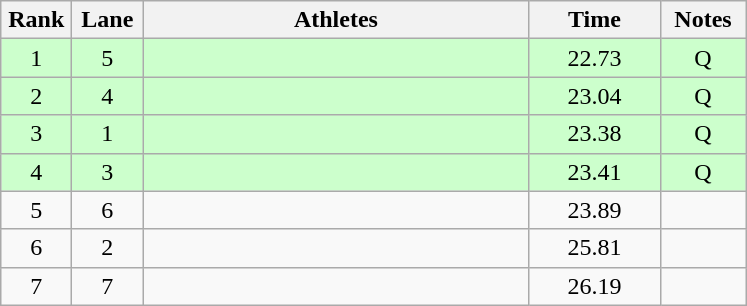<table class="wikitable sortable" style="text-align:center;">
<tr>
<th width=40>Rank</th>
<th width=40>Lane</th>
<th width=250>Athletes</th>
<th width=80>Time</th>
<th width=50>Notes</th>
</tr>
<tr bgcolor=ccffcc>
<td>1</td>
<td>5</td>
<td align=left></td>
<td>22.73</td>
<td>Q</td>
</tr>
<tr bgcolor=ccffcc>
<td>2</td>
<td>4</td>
<td align=left></td>
<td>23.04</td>
<td>Q</td>
</tr>
<tr bgcolor=ccffcc>
<td>3</td>
<td>1</td>
<td align=left></td>
<td>23.38</td>
<td>Q</td>
</tr>
<tr bgcolor=ccffcc>
<td>4</td>
<td>3</td>
<td align=left></td>
<td>23.41</td>
<td>Q</td>
</tr>
<tr>
<td>5</td>
<td>6</td>
<td align=left></td>
<td>23.89</td>
<td></td>
</tr>
<tr>
<td>6</td>
<td>2</td>
<td align=left></td>
<td>25.81</td>
<td></td>
</tr>
<tr>
<td>7</td>
<td>7</td>
<td align=left></td>
<td>26.19</td>
<td></td>
</tr>
</table>
